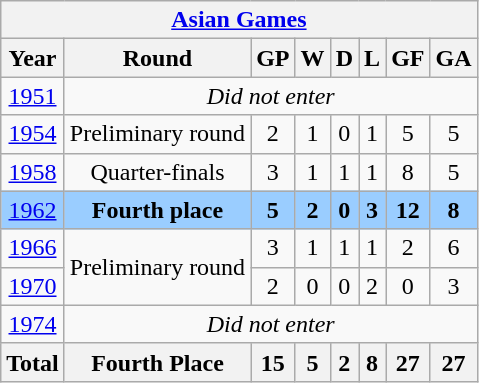<table class="wikitable" style="text-align: center;">
<tr>
<th colspan=8><a href='#'>Asian Games</a></th>
</tr>
<tr>
<th>Year</th>
<th>Round</th>
<th>GP</th>
<th>W</th>
<th>D</th>
<th>L</th>
<th>GF</th>
<th>GA</th>
</tr>
<tr>
<td> <a href='#'>1951</a></td>
<td colspan=7><em>Did not enter</em></td>
</tr>
<tr>
<td> <a href='#'>1954</a></td>
<td>Preliminary round</td>
<td>2</td>
<td>1</td>
<td>0</td>
<td>1</td>
<td>5</td>
<td>5</td>
</tr>
<tr>
<td> <a href='#'>1958</a></td>
<td>Quarter-finals</td>
<td>3</td>
<td>1</td>
<td>1</td>
<td>1</td>
<td>8</td>
<td>5</td>
</tr>
<tr style="background:#9acdff;">
<td> <a href='#'>1962</a></td>
<td><strong>Fourth place</strong></td>
<td><strong>5</strong></td>
<td><strong>2</strong></td>
<td><strong>0</strong></td>
<td><strong>3</strong></td>
<td><strong>12</strong></td>
<td><strong>8</strong></td>
</tr>
<tr>
<td> <a href='#'>1966</a></td>
<td rowspan=2>Preliminary round</td>
<td>3</td>
<td>1</td>
<td>1</td>
<td>1</td>
<td>2</td>
<td>6</td>
</tr>
<tr>
<td> <a href='#'>1970</a></td>
<td>2</td>
<td>0</td>
<td>0</td>
<td>2</td>
<td>0</td>
<td>3</td>
</tr>
<tr>
<td> <a href='#'>1974</a></td>
<td colspan=7><em>Did not enter</em></td>
</tr>
<tr>
<th><strong>Total</strong></th>
<th><strong>Fourth Place</strong></th>
<th><strong>15</strong></th>
<th><strong>5</strong></th>
<th><strong>2</strong></th>
<th><strong>8</strong></th>
<th><strong>27</strong></th>
<th><strong>27</strong></th>
</tr>
</table>
